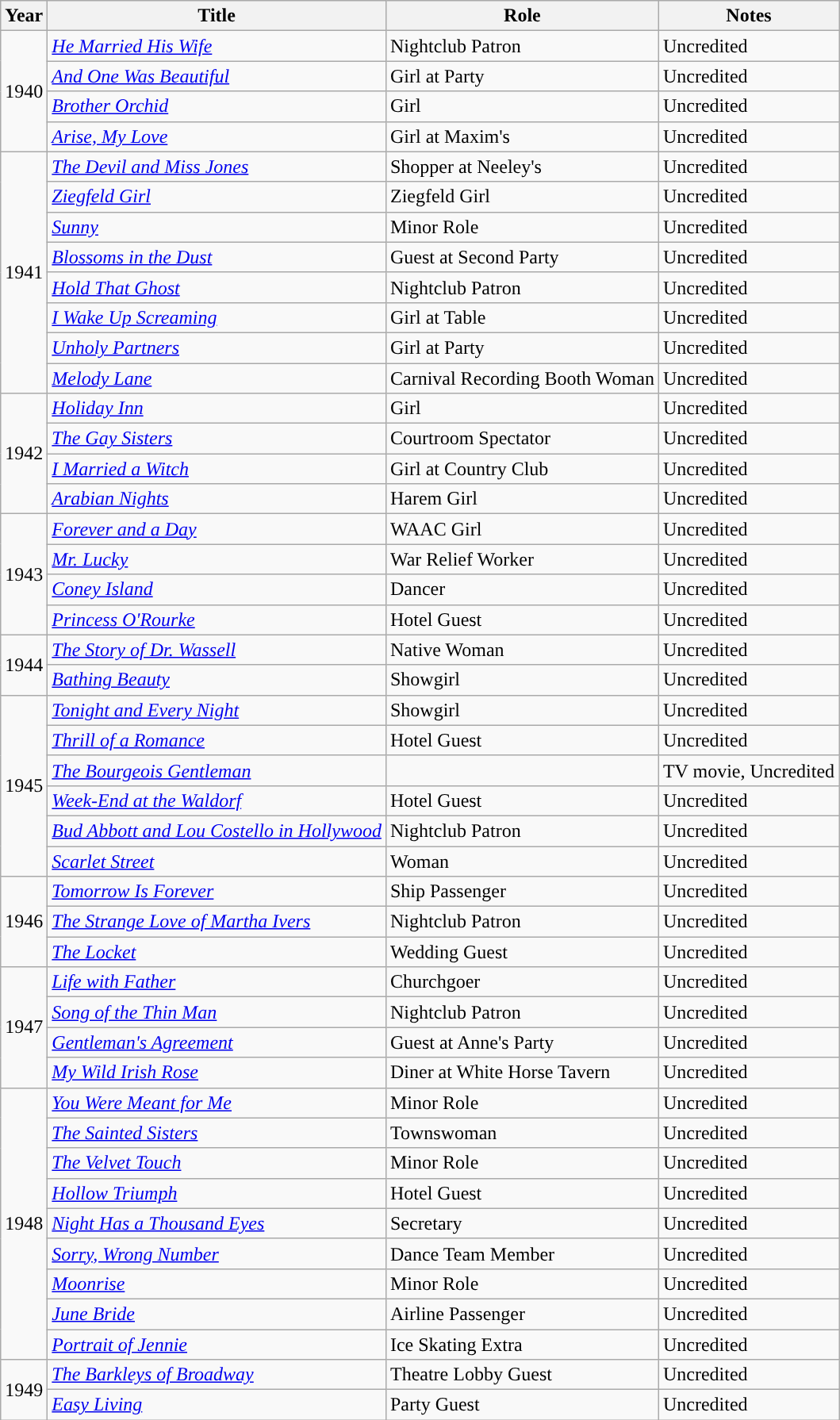<table class="wikitable">
<tr>
<th>Year</th>
<th>Title</th>
<th>Role</th>
<th>Notes</th>
</tr>
<tr>
<td rowspan="4">1940</td>
<td><em><a href='#'>He Married His Wife</a></em></td>
<td>Nightclub Patron</td>
<td>Uncredited</td>
</tr>
<tr>
<td><em><a href='#'>And One Was Beautiful</a></em></td>
<td>Girl at Party</td>
<td>Uncredited</td>
</tr>
<tr>
<td><em><a href='#'>Brother Orchid</a></em></td>
<td>Girl</td>
<td>Uncredited</td>
</tr>
<tr>
<td><em><a href='#'>Arise, My Love</a></em></td>
<td>Girl at Maxim's</td>
<td>Uncredited</td>
</tr>
<tr>
<td rowspan="8">1941</td>
<td><em><a href='#'>The Devil and Miss Jones</a></em></td>
<td>Shopper at Neeley's</td>
<td>Uncredited</td>
</tr>
<tr>
<td><em><a href='#'>Ziegfeld Girl</a></em></td>
<td>Ziegfeld Girl</td>
<td>Uncredited</td>
</tr>
<tr>
<td><em><a href='#'>Sunny</a></em></td>
<td>Minor Role</td>
<td>Uncredited</td>
</tr>
<tr>
<td><em><a href='#'>Blossoms in the Dust</a></em></td>
<td>Guest at Second Party</td>
<td>Uncredited</td>
</tr>
<tr>
<td><em><a href='#'>Hold That Ghost</a></em></td>
<td>Nightclub Patron</td>
<td>Uncredited</td>
</tr>
<tr>
<td><em><a href='#'>I Wake Up Screaming</a></em></td>
<td>Girl at Table</td>
<td>Uncredited</td>
</tr>
<tr>
<td><em><a href='#'>Unholy Partners</a></em></td>
<td>Girl at Party</td>
<td>Uncredited</td>
</tr>
<tr>
<td><em><a href='#'>Melody Lane</a></em></td>
<td>Carnival Recording Booth Woman</td>
<td>Uncredited</td>
</tr>
<tr>
<td rowspan="4">1942</td>
<td><em><a href='#'>Holiday Inn</a></em></td>
<td>Girl</td>
<td>Uncredited</td>
</tr>
<tr>
<td><em><a href='#'>The Gay Sisters</a></em></td>
<td>Courtroom Spectator</td>
<td>Uncredited</td>
</tr>
<tr>
<td><em><a href='#'>I Married a Witch</a></em></td>
<td>Girl at Country Club</td>
<td>Uncredited</td>
</tr>
<tr>
<td><em><a href='#'>Arabian Nights</a></em></td>
<td>Harem Girl</td>
<td>Uncredited</td>
</tr>
<tr>
<td rowspan="4">1943</td>
<td><em><a href='#'>Forever and a Day</a></em></td>
<td>WAAC Girl</td>
<td>Uncredited</td>
</tr>
<tr>
<td><em><a href='#'>Mr. Lucky</a></em></td>
<td>War Relief Worker</td>
<td>Uncredited</td>
</tr>
<tr>
<td><em><a href='#'>Coney Island</a></em></td>
<td>Dancer</td>
<td>Uncredited</td>
</tr>
<tr>
<td><em><a href='#'>Princess O'Rourke</a></em></td>
<td>Hotel Guest</td>
<td>Uncredited</td>
</tr>
<tr>
<td rowspan="2">1944</td>
<td><em><a href='#'>The Story of Dr. Wassell</a></em></td>
<td>Native Woman</td>
<td>Uncredited</td>
</tr>
<tr>
<td><em><a href='#'>Bathing Beauty</a></em></td>
<td>Showgirl</td>
<td>Uncredited</td>
</tr>
<tr>
<td rowspan="6">1945</td>
<td><em><a href='#'>Tonight and Every Night</a></em></td>
<td>Showgirl</td>
<td>Uncredited</td>
</tr>
<tr>
<td><em><a href='#'>Thrill of a Romance</a></em></td>
<td>Hotel Guest</td>
<td>Uncredited</td>
</tr>
<tr>
<td><em><a href='#'>The Bourgeois Gentleman</a></em></td>
<td></td>
<td>TV movie, Uncredited</td>
</tr>
<tr>
<td><em><a href='#'>Week-End at the Waldorf</a></em></td>
<td>Hotel Guest</td>
<td>Uncredited</td>
</tr>
<tr>
<td><em><a href='#'>Bud Abbott and Lou Costello in Hollywood</a></em></td>
<td>Nightclub Patron</td>
<td>Uncredited</td>
</tr>
<tr>
<td><em><a href='#'>Scarlet Street</a></em></td>
<td>Woman</td>
<td>Uncredited</td>
</tr>
<tr>
<td rowspan="3">1946</td>
<td><em><a href='#'>Tomorrow Is Forever</a></em></td>
<td>Ship Passenger</td>
<td>Uncredited</td>
</tr>
<tr>
<td><em><a href='#'>The Strange Love of Martha Ivers</a></em></td>
<td>Nightclub Patron</td>
<td>Uncredited</td>
</tr>
<tr>
<td><em><a href='#'>The Locket</a></em></td>
<td>Wedding Guest</td>
<td>Uncredited</td>
</tr>
<tr>
<td rowspan="4">1947</td>
<td><em><a href='#'>Life with Father</a></em></td>
<td>Churchgoer</td>
<td>Uncredited</td>
</tr>
<tr>
<td><em><a href='#'>Song of the Thin Man</a></em></td>
<td>Nightclub Patron</td>
<td>Uncredited</td>
</tr>
<tr>
<td><em><a href='#'>Gentleman's Agreement</a></em></td>
<td>Guest at Anne's Party</td>
<td>Uncredited</td>
</tr>
<tr>
<td><em><a href='#'>My Wild Irish Rose</a></em></td>
<td>Diner at White Horse Tavern</td>
<td>Uncredited</td>
</tr>
<tr>
<td rowspan="9">1948</td>
<td><em><a href='#'>You Were Meant for Me</a></em></td>
<td>Minor Role</td>
<td>Uncredited</td>
</tr>
<tr>
<td><em><a href='#'>The Sainted Sisters</a></em></td>
<td>Townswoman</td>
<td>Uncredited</td>
</tr>
<tr>
<td><em><a href='#'>The Velvet Touch</a></em></td>
<td>Minor Role</td>
<td>Uncredited</td>
</tr>
<tr>
<td><em><a href='#'>Hollow Triumph</a></em></td>
<td>Hotel Guest</td>
<td>Uncredited</td>
</tr>
<tr>
<td><em><a href='#'>Night Has a Thousand Eyes</a></em></td>
<td>Secretary</td>
<td>Uncredited</td>
</tr>
<tr>
<td><em><a href='#'>Sorry, Wrong Number</a></em></td>
<td>Dance Team Member</td>
<td>Uncredited</td>
</tr>
<tr>
<td><em><a href='#'>Moonrise</a></em></td>
<td>Minor Role</td>
<td>Uncredited</td>
</tr>
<tr>
<td><em><a href='#'>June Bride</a></em></td>
<td>Airline Passenger</td>
<td>Uncredited</td>
</tr>
<tr>
<td><em><a href='#'>Portrait of Jennie</a></em></td>
<td>Ice Skating Extra</td>
<td>Uncredited</td>
</tr>
<tr>
<td rowspan="2">1949</td>
<td><em><a href='#'>The Barkleys of Broadway</a></em></td>
<td>Theatre Lobby Guest</td>
<td>Uncredited</td>
</tr>
<tr>
<td><em><a href='#'>Easy Living</a></em></td>
<td>Party Guest</td>
<td>Uncredited</td>
</tr>
</table>
